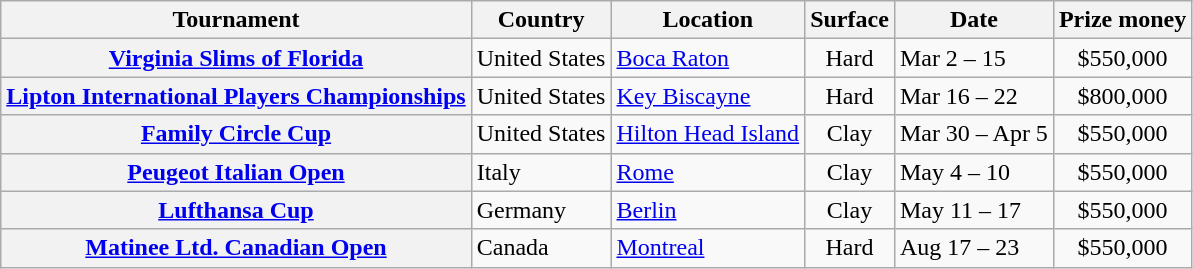<table class="wikitable plainrowheaders nowrap">
<tr>
<th scope="col">Tournament</th>
<th scope="col">Country</th>
<th scope="col">Location</th>
<th scope="col">Surface</th>
<th scope="col">Date</th>
<th scope="col">Prize money</th>
</tr>
<tr>
<th scope="row"><a href='#'>Virginia Slims of Florida</a></th>
<td>United States</td>
<td><a href='#'>Boca Raton</a></td>
<td align="center">Hard</td>
<td>Mar 2 – 15</td>
<td align="center">$550,000</td>
</tr>
<tr>
<th scope="row"><a href='#'>Lipton International Players Championships</a></th>
<td>United States</td>
<td><a href='#'>Key Biscayne</a></td>
<td align="center">Hard</td>
<td>Mar 16 – 22</td>
<td align="center">$800,000</td>
</tr>
<tr>
<th scope="row"><a href='#'>Family Circle Cup</a></th>
<td>United States</td>
<td><a href='#'>Hilton Head Island</a></td>
<td align="center">Clay</td>
<td>Mar 30 – Apr 5</td>
<td align="center">$550,000</td>
</tr>
<tr>
<th scope="row"><a href='#'>Peugeot Italian Open</a></th>
<td>Italy</td>
<td><a href='#'>Rome</a></td>
<td align="center">Clay</td>
<td>May 4 – 10</td>
<td align="center">$550,000</td>
</tr>
<tr>
<th scope="row"><a href='#'>Lufthansa Cup</a></th>
<td>Germany</td>
<td><a href='#'>Berlin</a></td>
<td align="center">Clay</td>
<td>May 11 – 17</td>
<td align="center">$550,000</td>
</tr>
<tr>
<th scope="row"><a href='#'>Matinee Ltd. Canadian Open</a></th>
<td>Canada</td>
<td><a href='#'>Montreal</a></td>
<td align="center">Hard</td>
<td>Aug 17 – 23</td>
<td align="center">$550,000</td>
</tr>
</table>
